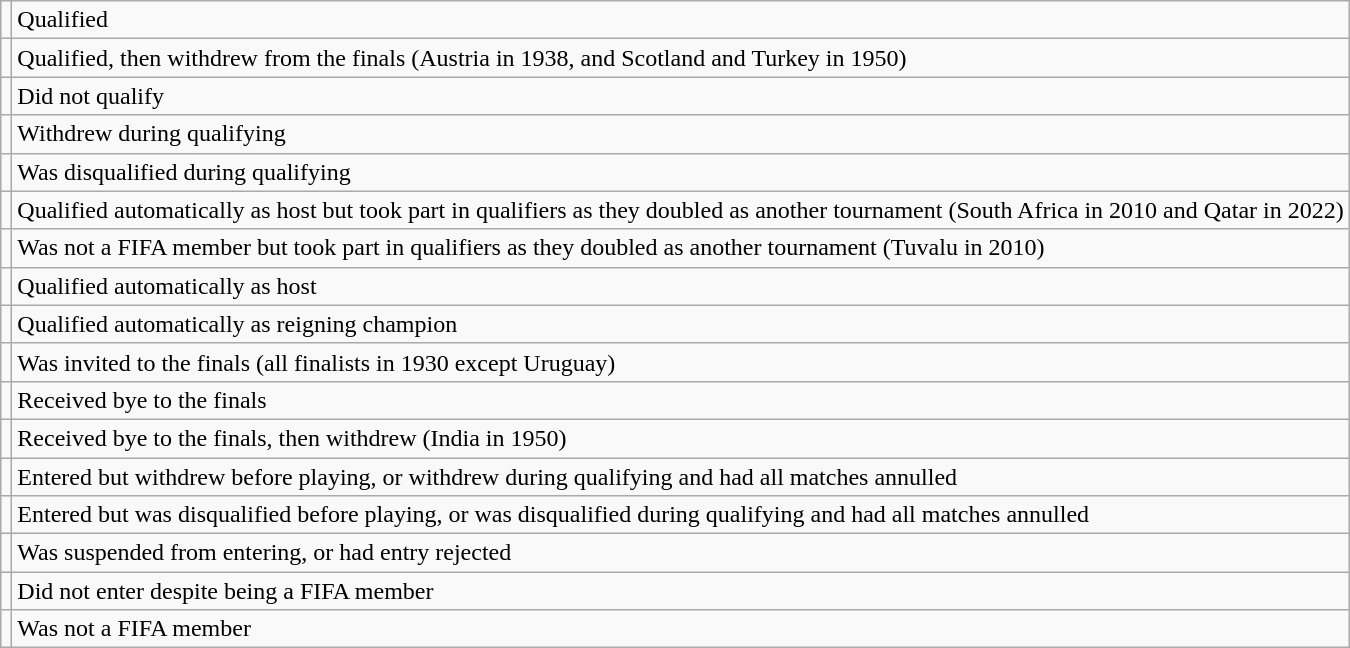<table class="wikitable" style="text-align:center">
<tr>
<td></td>
<td align=left>Qualified</td>
</tr>
<tr>
<td></td>
<td align=left>Qualified, then withdrew from the finals (Austria in 1938, and Scotland and Turkey in 1950)</td>
</tr>
<tr>
<td></td>
<td align=left>Did not qualify</td>
</tr>
<tr>
<td></td>
<td align=left>Withdrew during qualifying</td>
</tr>
<tr>
<td></td>
<td align=left>Was disqualified during qualifying</td>
</tr>
<tr>
<td></td>
<td align=left>Qualified automatically as host but took part in qualifiers as they doubled as another tournament (South Africa in 2010 and Qatar in 2022)</td>
</tr>
<tr>
<td></td>
<td align=left>Was not a FIFA member but took part in qualifiers as they doubled as another tournament (Tuvalu in 2010)</td>
</tr>
<tr>
<td></td>
<td align=left>Qualified automatically as host</td>
</tr>
<tr>
<td></td>
<td align=left>Qualified automatically as reigning champion</td>
</tr>
<tr>
<td></td>
<td align=left>Was invited to the finals (all finalists in 1930 except Uruguay)</td>
</tr>
<tr>
<td></td>
<td align=left>Received bye to the finals</td>
</tr>
<tr>
<td></td>
<td align=left>Received bye to the finals, then withdrew (India in 1950)</td>
</tr>
<tr>
<td></td>
<td align=left>Entered but withdrew before playing, or withdrew during qualifying and had all matches annulled</td>
</tr>
<tr>
<td></td>
<td align=left>Entered but was disqualified before playing, or was disqualified during qualifying and had all matches annulled</td>
</tr>
<tr>
<td></td>
<td align=left>Was suspended from entering, or had entry rejected</td>
</tr>
<tr>
<td></td>
<td align=left>Did not enter despite being a FIFA member</td>
</tr>
<tr>
<td></td>
<td align=left>Was not a FIFA member</td>
</tr>
</table>
